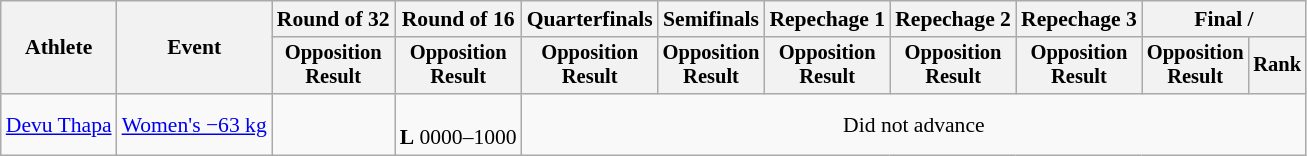<table class="wikitable" style="font-size:90%">
<tr>
<th rowspan="2">Athlete</th>
<th rowspan="2">Event</th>
<th>Round of 32</th>
<th>Round of 16</th>
<th>Quarterfinals</th>
<th>Semifinals</th>
<th>Repechage 1</th>
<th>Repechage 2</th>
<th>Repechage 3</th>
<th colspan=2>Final / </th>
</tr>
<tr style="font-size:95%">
<th>Opposition<br>Result</th>
<th>Opposition<br>Result</th>
<th>Opposition<br>Result</th>
<th>Opposition<br>Result</th>
<th>Opposition<br>Result</th>
<th>Opposition<br>Result</th>
<th>Opposition<br>Result</th>
<th>Opposition<br>Result</th>
<th>Rank</th>
</tr>
<tr align=center>
<td align=left><a href='#'>Devu Thapa</a></td>
<td align=left><a href='#'>Women's −63 kg</a></td>
<td></td>
<td><br><strong>L</strong> 0000–1000</td>
<td colspan=7>Did not advance</td>
</tr>
</table>
